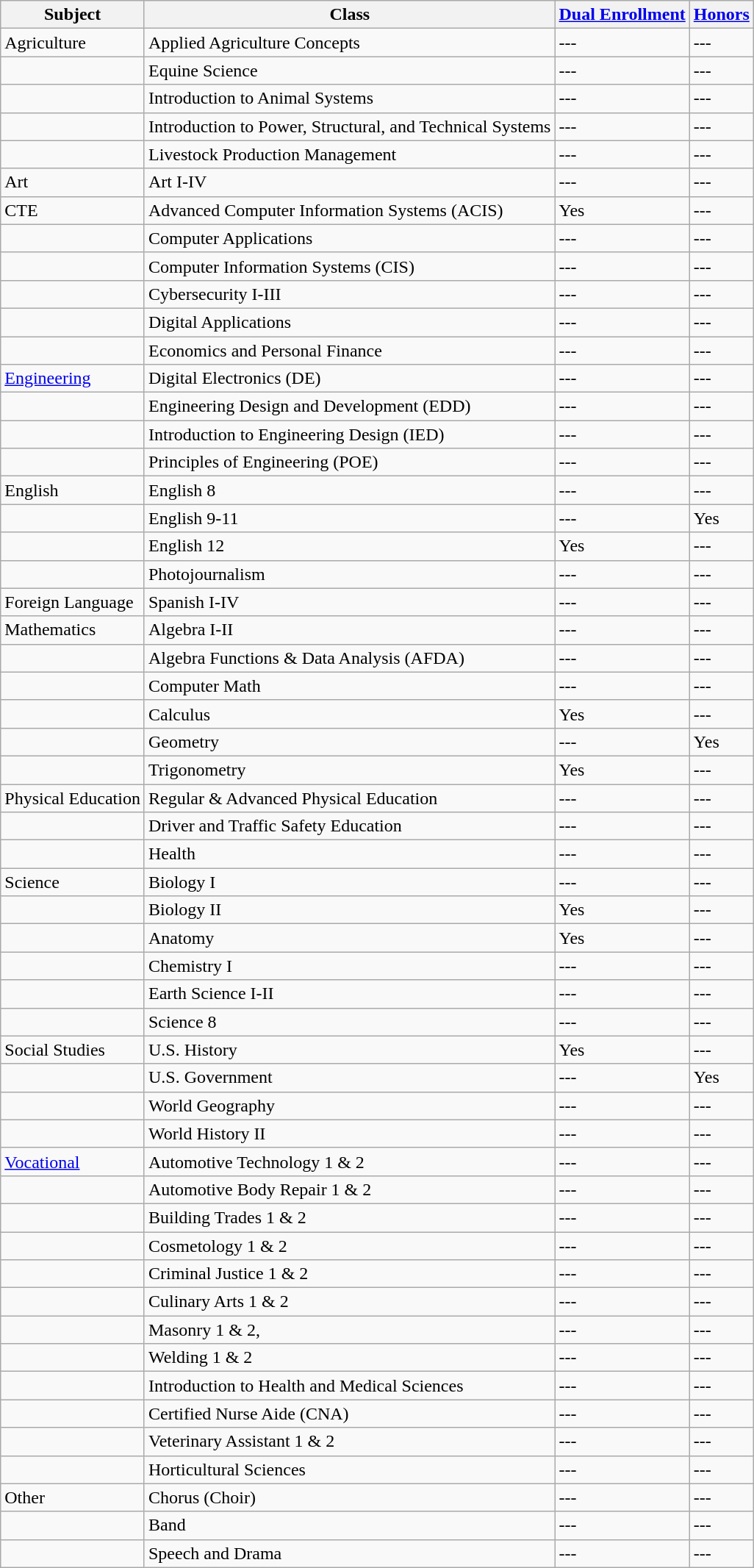<table class="wikitable mw-collapsible mw-collapsed">
<tr>
<th>Subject</th>
<th>Class</th>
<th><a href='#'>Dual Enrollment</a></th>
<th><a href='#'>Honors</a></th>
</tr>
<tr>
<td>Agriculture</td>
<td>Applied Agriculture Concepts</td>
<td>---</td>
<td>---</td>
</tr>
<tr>
<td></td>
<td>Equine Science</td>
<td>---</td>
<td>---</td>
</tr>
<tr>
<td></td>
<td>Introduction to Animal Systems</td>
<td>---</td>
<td>---</td>
</tr>
<tr>
<td></td>
<td>Introduction to Power, Structural, and Technical Systems</td>
<td>---</td>
<td>---</td>
</tr>
<tr>
<td></td>
<td>Livestock Production Management</td>
<td>---</td>
<td>---</td>
</tr>
<tr>
<td>Art</td>
<td>Art I-IV</td>
<td>---</td>
<td>---</td>
</tr>
<tr>
<td>CTE</td>
<td>Advanced Computer Information Systems (ACIS)</td>
<td>Yes</td>
<td>---</td>
</tr>
<tr>
<td></td>
<td>Computer Applications</td>
<td>---</td>
<td>---</td>
</tr>
<tr>
<td></td>
<td>Computer Information Systems (CIS)</td>
<td>---</td>
<td>---</td>
</tr>
<tr>
<td></td>
<td>Cybersecurity I-III</td>
<td>---</td>
<td>---</td>
</tr>
<tr>
<td></td>
<td>Digital Applications</td>
<td>---</td>
<td>---</td>
</tr>
<tr>
<td></td>
<td>Economics and Personal Finance</td>
<td>---</td>
<td>---</td>
</tr>
<tr>
<td><a href='#'>Engineering</a></td>
<td>Digital Electronics (DE)</td>
<td>---</td>
<td>---</td>
</tr>
<tr>
<td></td>
<td>Engineering Design and Development (EDD)</td>
<td>---</td>
<td>---</td>
</tr>
<tr>
<td></td>
<td>Introduction to Engineering Design (IED)</td>
<td>---</td>
<td>---</td>
</tr>
<tr>
<td></td>
<td>Principles of Engineering (POE)</td>
<td>---</td>
<td>---</td>
</tr>
<tr>
<td>English</td>
<td>English 8</td>
<td>---</td>
<td>---</td>
</tr>
<tr>
<td></td>
<td>English 9-11</td>
<td>---</td>
<td>Yes</td>
</tr>
<tr>
<td></td>
<td>English 12</td>
<td>Yes</td>
<td>---</td>
</tr>
<tr>
<td></td>
<td>Photojournalism</td>
<td>---</td>
<td>---</td>
</tr>
<tr>
<td>Foreign Language</td>
<td>Spanish I-IV</td>
<td>---</td>
<td>---</td>
</tr>
<tr>
<td>Mathematics</td>
<td>Algebra I-II</td>
<td>---</td>
<td>---</td>
</tr>
<tr>
<td></td>
<td>Algebra Functions & Data Analysis (AFDA)</td>
<td>---</td>
<td>---</td>
</tr>
<tr>
<td></td>
<td>Computer Math</td>
<td>---</td>
<td>---</td>
</tr>
<tr>
<td></td>
<td>Calculus</td>
<td>Yes</td>
<td>---</td>
</tr>
<tr>
<td></td>
<td>Geometry</td>
<td>---</td>
<td>Yes</td>
</tr>
<tr>
<td></td>
<td>Trigonometry</td>
<td>Yes</td>
<td>---</td>
</tr>
<tr>
<td>Physical Education</td>
<td>Regular & Advanced Physical Education</td>
<td>---</td>
<td>---</td>
</tr>
<tr>
<td></td>
<td>Driver and Traffic Safety Education</td>
<td>---</td>
<td>---</td>
</tr>
<tr>
<td></td>
<td>Health</td>
<td>---</td>
<td>---</td>
</tr>
<tr>
<td>Science</td>
<td>Biology I</td>
<td>---</td>
<td>---</td>
</tr>
<tr>
<td></td>
<td>Biology II</td>
<td>Yes</td>
<td>---</td>
</tr>
<tr>
<td></td>
<td>Anatomy</td>
<td>Yes</td>
<td>---</td>
</tr>
<tr>
<td></td>
<td>Chemistry I</td>
<td>---</td>
<td>---</td>
</tr>
<tr>
<td></td>
<td>Earth Science I-II</td>
<td>---</td>
<td>---</td>
</tr>
<tr>
<td></td>
<td>Science 8</td>
<td>---</td>
<td>---</td>
</tr>
<tr>
<td>Social Studies</td>
<td>U.S. History</td>
<td>Yes</td>
<td>---</td>
</tr>
<tr>
<td></td>
<td>U.S. Government</td>
<td>---</td>
<td>Yes</td>
</tr>
<tr>
<td></td>
<td>World Geography</td>
<td>---</td>
<td>---</td>
</tr>
<tr>
<td></td>
<td>World History II</td>
<td>---</td>
<td>---</td>
</tr>
<tr>
<td><a href='#'>Vocational</a></td>
<td>Automotive Technology 1 & 2</td>
<td>---</td>
<td>---</td>
</tr>
<tr>
<td></td>
<td>Automotive Body Repair 1 & 2</td>
<td>---</td>
<td>---</td>
</tr>
<tr>
<td></td>
<td>Building Trades 1 & 2</td>
<td>---</td>
<td>---</td>
</tr>
<tr>
<td></td>
<td>Cosmetology 1 & 2</td>
<td>---</td>
<td>---</td>
</tr>
<tr>
<td></td>
<td>Criminal Justice 1 & 2</td>
<td>---</td>
<td>---</td>
</tr>
<tr>
<td></td>
<td>Culinary Arts 1 & 2</td>
<td>---</td>
<td>---</td>
</tr>
<tr>
<td></td>
<td>Masonry 1 & 2,</td>
<td>---</td>
<td>---</td>
</tr>
<tr>
<td></td>
<td>Welding 1 & 2</td>
<td>---</td>
<td>---</td>
</tr>
<tr>
<td></td>
<td>Introduction to Health and Medical Sciences</td>
<td>---</td>
<td>---</td>
</tr>
<tr>
<td></td>
<td>Certified Nurse Aide (CNA)</td>
<td>---</td>
<td>---</td>
</tr>
<tr>
<td></td>
<td>Veterinary Assistant 1 & 2</td>
<td>---</td>
<td>---</td>
</tr>
<tr>
<td></td>
<td>Horticultural Sciences</td>
<td>---</td>
<td>---</td>
</tr>
<tr>
<td>Other</td>
<td>Chorus (Choir)</td>
<td>---</td>
<td>---</td>
</tr>
<tr>
<td></td>
<td>Band</td>
<td>---</td>
<td>---</td>
</tr>
<tr>
<td></td>
<td>Speech and Drama</td>
<td>---</td>
<td>---</td>
</tr>
</table>
